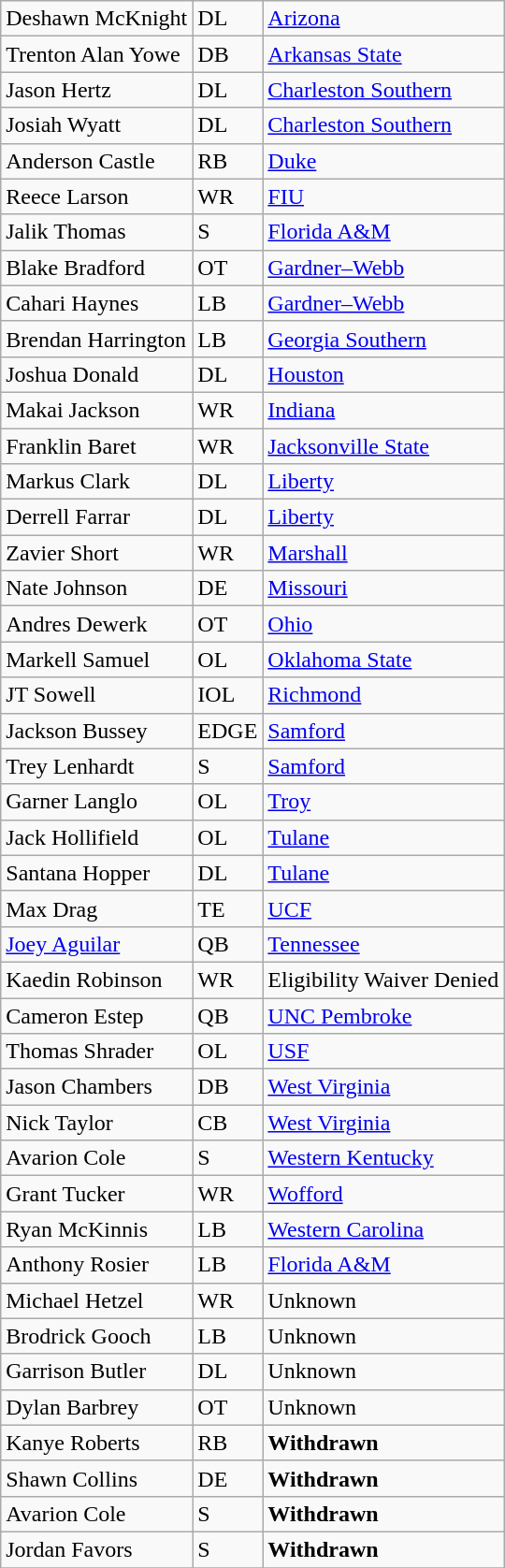<table class="wikitable">
<tr>
<td>Deshawn McKnight</td>
<td>DL</td>
<td><a href='#'>Arizona</a></td>
</tr>
<tr>
<td>Trenton Alan Yowe</td>
<td>DB</td>
<td><a href='#'>Arkansas State</a></td>
</tr>
<tr>
<td>Jason Hertz</td>
<td>DL</td>
<td><a href='#'>Charleston Southern</a></td>
</tr>
<tr>
<td>Josiah Wyatt</td>
<td>DL</td>
<td><a href='#'>Charleston Southern</a></td>
</tr>
<tr>
<td>Anderson Castle</td>
<td>RB</td>
<td><a href='#'>Duke</a></td>
</tr>
<tr>
<td>Reece Larson</td>
<td>WR</td>
<td><a href='#'>FIU</a></td>
</tr>
<tr>
<td>Jalik Thomas</td>
<td>S</td>
<td><a href='#'>Florida A&M</a></td>
</tr>
<tr>
<td>Blake Bradford</td>
<td>OT</td>
<td><a href='#'>Gardner–Webb</a></td>
</tr>
<tr>
<td>Cahari Haynes</td>
<td>LB</td>
<td><a href='#'>Gardner–Webb</a></td>
</tr>
<tr>
<td>Brendan Harrington</td>
<td>LB</td>
<td><a href='#'>Georgia Southern</a></td>
</tr>
<tr>
<td>Joshua Donald</td>
<td>DL</td>
<td><a href='#'>Houston</a></td>
</tr>
<tr>
<td>Makai Jackson</td>
<td>WR</td>
<td><a href='#'>Indiana</a></td>
</tr>
<tr>
<td>Franklin Baret</td>
<td>WR</td>
<td><a href='#'>Jacksonville State</a></td>
</tr>
<tr>
<td>Markus Clark</td>
<td>DL</td>
<td><a href='#'>Liberty</a></td>
</tr>
<tr>
<td>Derrell Farrar</td>
<td>DL</td>
<td><a href='#'>Liberty</a></td>
</tr>
<tr>
<td>Zavier Short</td>
<td>WR</td>
<td><a href='#'>Marshall</a></td>
</tr>
<tr>
<td>Nate Johnson</td>
<td>DE</td>
<td><a href='#'>Missouri</a></td>
</tr>
<tr>
<td>Andres Dewerk</td>
<td>OT</td>
<td><a href='#'>Ohio</a></td>
</tr>
<tr>
<td>Markell Samuel</td>
<td>OL</td>
<td><a href='#'>Oklahoma State</a></td>
</tr>
<tr>
<td>JT Sowell</td>
<td>IOL</td>
<td><a href='#'>Richmond</a></td>
</tr>
<tr>
<td>Jackson Bussey</td>
<td>EDGE</td>
<td><a href='#'>Samford</a></td>
</tr>
<tr>
<td>Trey Lenhardt</td>
<td>S</td>
<td><a href='#'>Samford</a></td>
</tr>
<tr>
<td>Garner Langlo</td>
<td>OL</td>
<td><a href='#'>Troy</a></td>
</tr>
<tr>
<td>Jack Hollifield</td>
<td>OL</td>
<td><a href='#'>Tulane</a></td>
</tr>
<tr>
<td>Santana Hopper</td>
<td>DL</td>
<td><a href='#'>Tulane</a></td>
</tr>
<tr>
<td>Max Drag</td>
<td>TE</td>
<td><a href='#'>UCF</a></td>
</tr>
<tr>
<td><a href='#'>Joey Aguilar</a></td>
<td>QB</td>
<td><a href='#'>Tennessee</a></td>
</tr>
<tr>
<td>Kaedin Robinson</td>
<td>WR</td>
<td>Eligibility Waiver Denied</td>
</tr>
<tr>
<td>Cameron Estep</td>
<td>QB</td>
<td><a href='#'>UNC Pembroke</a></td>
</tr>
<tr>
<td>Thomas Shrader</td>
<td>OL</td>
<td><a href='#'>USF</a></td>
</tr>
<tr>
<td>Jason Chambers</td>
<td>DB</td>
<td><a href='#'>West Virginia</a></td>
</tr>
<tr>
<td>Nick Taylor</td>
<td>CB</td>
<td><a href='#'>West Virginia</a></td>
</tr>
<tr>
<td>Avarion Cole</td>
<td>S</td>
<td><a href='#'>Western Kentucky</a></td>
</tr>
<tr>
<td>Grant Tucker</td>
<td>WR</td>
<td><a href='#'>Wofford</a></td>
</tr>
<tr>
<td>Ryan McKinnis</td>
<td>LB</td>
<td><a href='#'>Western Carolina</a></td>
</tr>
<tr>
<td>Anthony Rosier</td>
<td>LB</td>
<td><a href='#'>Florida A&M</a></td>
</tr>
<tr>
<td>Michael Hetzel</td>
<td>WR</td>
<td>Unknown</td>
</tr>
<tr>
<td>Brodrick Gooch</td>
<td>LB</td>
<td>Unknown</td>
</tr>
<tr>
<td>Garrison Butler</td>
<td>DL</td>
<td>Unknown</td>
</tr>
<tr>
<td>Dylan Barbrey</td>
<td>OT</td>
<td>Unknown</td>
</tr>
<tr>
<td>Kanye Roberts</td>
<td>RB</td>
<td><strong>Withdrawn</strong></td>
</tr>
<tr>
<td>Shawn Collins</td>
<td>DE</td>
<td><strong>Withdrawn</strong></td>
</tr>
<tr>
<td>Avarion Cole</td>
<td>S</td>
<td><strong>Withdrawn</strong></td>
</tr>
<tr>
<td>Jordan Favors</td>
<td>S</td>
<td><strong>Withdrawn</strong></td>
</tr>
<tr>
</tr>
</table>
